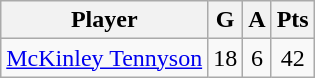<table class=wikitable>
<tr>
<th>Player</th>
<th>G</th>
<th>A</th>
<th>Pts</th>
</tr>
<tr>
<td> <a href='#'>McKinley Tennyson</a></td>
<td align="center">18</td>
<td align="center">6</td>
<td align="center">42</td>
</tr>
</table>
